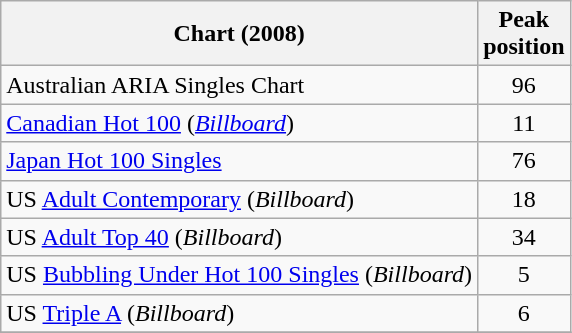<table class="wikitable sortable">
<tr>
<th>Chart (2008)</th>
<th>Peak<br>position</th>
</tr>
<tr>
<td>Australian ARIA Singles Chart</td>
<td align="center">96</td>
</tr>
<tr>
<td><a href='#'>Canadian Hot 100</a> (<em><a href='#'>Billboard</a></em>)</td>
<td align="center">11</td>
</tr>
<tr>
<td><a href='#'>Japan Hot 100 Singles</a></td>
<td align="center">76</td>
</tr>
<tr>
<td>US <a href='#'>Adult Contemporary</a> (<em>Billboard</em>)</td>
<td align="center">18</td>
</tr>
<tr>
<td>US <a href='#'>Adult Top 40</a> (<em>Billboard</em>)</td>
<td align="center">34</td>
</tr>
<tr>
<td>US <a href='#'>Bubbling Under Hot 100 Singles</a> (<em>Billboard</em>)</td>
<td align="center">5</td>
</tr>
<tr>
<td>US <a href='#'>Triple A</a> (<em>Billboard</em>)</td>
<td align="center">6</td>
</tr>
<tr>
</tr>
</table>
